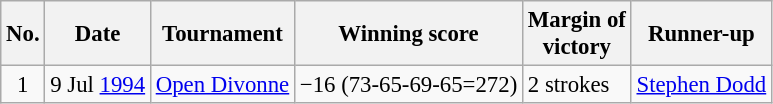<table class="wikitable" style="font-size:95%;">
<tr>
<th>No.</th>
<th>Date</th>
<th>Tournament</th>
<th>Winning score</th>
<th>Margin of<br>victory</th>
<th>Runner-up</th>
</tr>
<tr>
<td align=center>1</td>
<td align=right>9 Jul <a href='#'>1994</a></td>
<td><a href='#'>Open Divonne</a></td>
<td>−16 (73-65-69-65=272)</td>
<td>2 strokes</td>
<td> <a href='#'>Stephen Dodd</a></td>
</tr>
</table>
